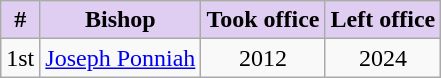<table class="wikitable sortable" border="1" style="text-align:left; font-size:100%">
<tr>
<th style="background-color:#E0CEF2; vertical-align:bottom;">#</th>
<th style="background-color:#E0CEF2; vertical-align:bottom;">Bishop</th>
<th style="background-color:#E0CEF2; vertical-align:bottom;">Took office</th>
<th style="background-color:#E0CEF2; vertical-align:bottom;">Left office</th>
</tr>
<tr>
<td>1st</td>
<td><a href='#'>Joseph Ponniah</a></td>
<td align=center>2012</td>
<td align=center>2024</td>
</tr>
</table>
